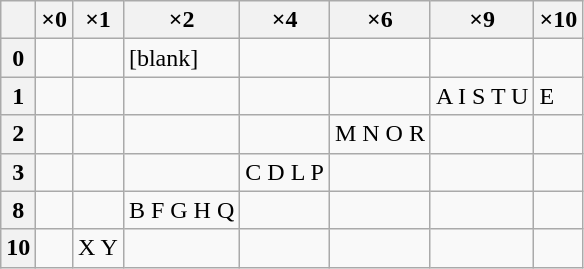<table class="wikitable floatright">
<tr>
<th></th>
<th>×0</th>
<th>×1</th>
<th>×2</th>
<th>×4</th>
<th>×6</th>
<th>×9</th>
<th>×10</th>
</tr>
<tr>
<th>0</th>
<td></td>
<td></td>
<td>[blank]</td>
<td></td>
<td></td>
<td></td>
<td></td>
</tr>
<tr>
<th>1</th>
<td></td>
<td></td>
<td></td>
<td></td>
<td></td>
<td>A I S T U</td>
<td>E</td>
</tr>
<tr>
<th>2</th>
<td></td>
<td></td>
<td></td>
<td></td>
<td>M N O R</td>
<td></td>
<td></td>
</tr>
<tr>
<th>3</th>
<td></td>
<td></td>
<td></td>
<td>C D L P</td>
<td></td>
<td></td>
<td></td>
</tr>
<tr>
<th>8</th>
<td></td>
<td></td>
<td>B F G H Q</td>
<td></td>
<td></td>
<td></td>
<td></td>
</tr>
<tr>
<th>10</th>
<td></td>
<td>X Y</td>
<td></td>
<td></td>
<td></td>
<td></td>
<td></td>
</tr>
</table>
